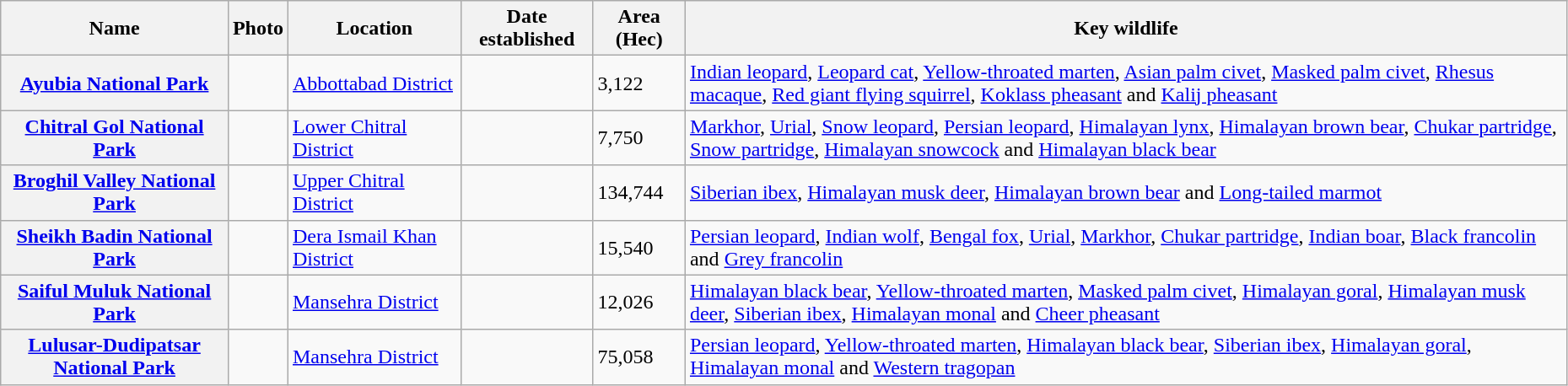<table class="wikitable sortable plainrowheaders" style="width:98%">
<tr>
<th scope="col">Name</th>
<th scope="col" class="unsortable">Photo</th>
<th scope="col">Location</th>
<th scope="col">Date established</th>
<th scope="col">Area (Hec)</th>
<th scope="col">Key wildlife</th>
</tr>
<tr>
<th scope="row"><a href='#'>Ayubia National Park</a></th>
<td></td>
<td><a href='#'>Abbottabad District</a></td>
<td></td>
<td>3,122</td>
<td><a href='#'>Indian leopard</a>, <a href='#'>Leopard cat</a>, <a href='#'>Yellow-throated marten</a>, <a href='#'>Asian palm civet</a>, <a href='#'>Masked palm civet</a>, <a href='#'>Rhesus macaque</a>, <a href='#'>Red giant flying squirrel</a>, <a href='#'>Koklass pheasant</a> and <a href='#'>Kalij pheasant</a></td>
</tr>
<tr>
<th scope="row"><a href='#'>Chitral Gol National Park</a></th>
<td></td>
<td><a href='#'>Lower Chitral District</a></td>
<td></td>
<td>7,750</td>
<td><a href='#'>Markhor</a>, <a href='#'>Urial</a>, <a href='#'>Snow leopard</a>, <a href='#'>Persian leopard</a>, <a href='#'>Himalayan lynx</a>, <a href='#'>Himalayan brown bear</a>, <a href='#'>Chukar partridge</a>, <a href='#'>Snow partridge</a>, <a href='#'>Himalayan snowcock</a> and <a href='#'>Himalayan black bear</a></td>
</tr>
<tr>
<th scope="row"><a href='#'>Broghil Valley National Park</a></th>
<td></td>
<td><a href='#'>Upper Chitral District</a></td>
<td></td>
<td>134,744</td>
<td><a href='#'>Siberian ibex</a>, <a href='#'>Himalayan musk deer</a>, <a href='#'>Himalayan brown bear</a> and <a href='#'>Long-tailed marmot</a></td>
</tr>
<tr>
<th scope="row"><a href='#'>Sheikh Badin National Park</a></th>
<td></td>
<td><a href='#'>Dera Ismail Khan District</a></td>
<td></td>
<td>15,540</td>
<td><a href='#'>Persian leopard</a>, <a href='#'>Indian wolf</a>, <a href='#'>Bengal fox</a>, <a href='#'>Urial</a>, <a href='#'>Markhor</a>, <a href='#'>Chukar partridge</a>, <a href='#'>Indian boar</a>, <a href='#'>Black francolin</a> and <a href='#'>Grey francolin</a></td>
</tr>
<tr>
<th scope="row"><a href='#'>Saiful Muluk National Park</a></th>
<td></td>
<td><a href='#'>Mansehra District</a></td>
<td></td>
<td>12,026</td>
<td><a href='#'>Himalayan black bear</a>, <a href='#'>Yellow-throated marten</a>, <a href='#'>Masked palm civet</a>, <a href='#'>Himalayan goral</a>, <a href='#'>Himalayan musk deer</a>, <a href='#'>Siberian ibex</a>, <a href='#'>Himalayan monal</a> and <a href='#'>Cheer pheasant</a></td>
</tr>
<tr>
<th scope="row"><a href='#'>Lulusar-Dudipatsar National Park</a></th>
<td></td>
<td><a href='#'>Mansehra District</a></td>
<td></td>
<td>75,058</td>
<td><a href='#'>Persian leopard</a>, <a href='#'>Yellow-throated marten</a>, <a href='#'>Himalayan black bear</a>, <a href='#'>Siberian ibex</a>, <a href='#'>Himalayan goral</a>, <a href='#'>Himalayan monal</a> and <a href='#'>Western tragopan</a></td>
</tr>
</table>
